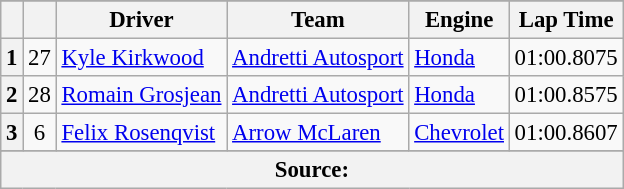<table class="wikitable" style="font-size:95%;">
<tr>
</tr>
<tr>
<th></th>
<th></th>
<th>Driver</th>
<th>Team</th>
<th>Engine</th>
<th>Lap Time</th>
</tr>
<tr>
<th>1</th>
<td align="center">27</td>
<td> <a href='#'>Kyle Kirkwood</a></td>
<td><a href='#'>Andretti Autosport</a></td>
<td><a href='#'>Honda</a></td>
<td>01:00.8075</td>
</tr>
<tr>
<th>2</th>
<td align="center">28</td>
<td> <a href='#'>Romain Grosjean</a></td>
<td><a href='#'>Andretti Autosport</a></td>
<td><a href='#'>Honda</a></td>
<td>01:00.8575</td>
</tr>
<tr>
<th>3</th>
<td align="center">6</td>
<td> <a href='#'>Felix Rosenqvist</a></td>
<td><a href='#'>Arrow McLaren</a></td>
<td><a href='#'>Chevrolet</a></td>
<td>01:00.8607</td>
</tr>
<tr>
</tr>
<tr class="sortbottom">
<th colspan="6">Source:</th>
</tr>
</table>
